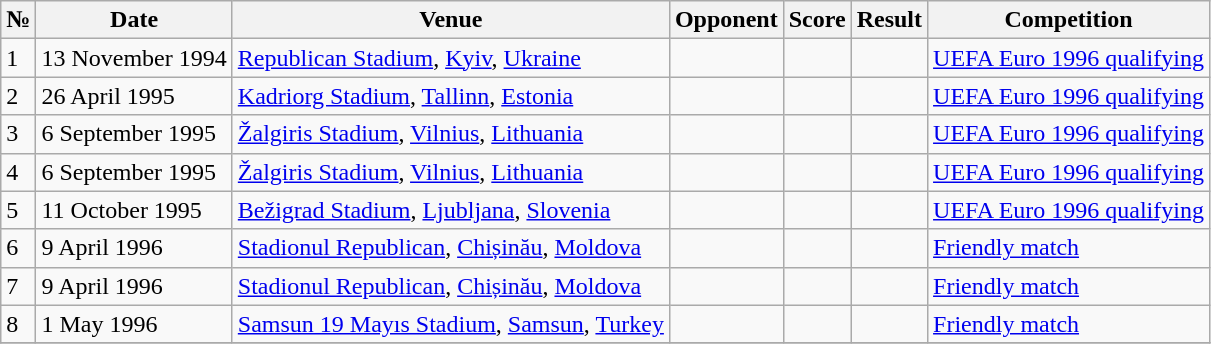<table class="wikitable">
<tr>
<th>№</th>
<th>Date</th>
<th>Venue</th>
<th>Opponent</th>
<th>Score</th>
<th>Result</th>
<th>Competition</th>
</tr>
<tr>
<td>1</td>
<td>13 November 1994</td>
<td><a href='#'>Republican Stadium</a>, <a href='#'>Kyiv</a>, <a href='#'>Ukraine</a></td>
<td></td>
<td></td>
<td></td>
<td><a href='#'>UEFA Euro 1996 qualifying</a></td>
</tr>
<tr>
<td>2</td>
<td>26 April 1995</td>
<td><a href='#'>Kadriorg Stadium</a>, <a href='#'>Tallinn</a>, <a href='#'>Estonia</a></td>
<td></td>
<td></td>
<td></td>
<td><a href='#'>UEFA Euro 1996 qualifying</a></td>
</tr>
<tr>
<td>3</td>
<td>6 September 1995</td>
<td><a href='#'>Žalgiris Stadium</a>, <a href='#'>Vilnius</a>, <a href='#'>Lithuania</a></td>
<td></td>
<td></td>
<td></td>
<td><a href='#'>UEFA Euro 1996 qualifying</a></td>
</tr>
<tr>
<td>4</td>
<td>6 September 1995</td>
<td><a href='#'>Žalgiris Stadium</a>, <a href='#'>Vilnius</a>, <a href='#'>Lithuania</a></td>
<td></td>
<td></td>
<td></td>
<td><a href='#'>UEFA Euro 1996 qualifying</a></td>
</tr>
<tr>
<td>5</td>
<td>11 October 1995</td>
<td><a href='#'>Bežigrad Stadium</a>, <a href='#'>Ljubljana</a>, <a href='#'>Slovenia</a></td>
<td></td>
<td></td>
<td></td>
<td><a href='#'>UEFA Euro 1996 qualifying</a></td>
</tr>
<tr>
<td>6</td>
<td>9 April 1996</td>
<td><a href='#'>Stadionul Republican</a>, <a href='#'>Chișinău</a>, <a href='#'>Moldova</a></td>
<td></td>
<td></td>
<td></td>
<td><a href='#'>Friendly match</a></td>
</tr>
<tr>
<td>7</td>
<td>9 April 1996</td>
<td><a href='#'>Stadionul Republican</a>, <a href='#'>Chișinău</a>, <a href='#'>Moldova</a></td>
<td></td>
<td></td>
<td></td>
<td><a href='#'>Friendly match</a></td>
</tr>
<tr>
<td>8</td>
<td>1 May 1996</td>
<td><a href='#'>Samsun 19 Mayıs Stadium</a>, <a href='#'>Samsun</a>, <a href='#'>Turkey</a></td>
<td></td>
<td></td>
<td></td>
<td><a href='#'>Friendly match</a></td>
</tr>
<tr>
</tr>
</table>
